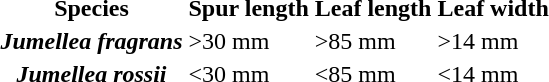<table>
<tr>
<th>Species</th>
<th>Spur length</th>
<th>Leaf length</th>
<th>Leaf width</th>
</tr>
<tr>
<th><em>Jumellea fragrans</em></th>
<td>>30 mm</td>
<td>>85 mm</td>
<td>>14 mm</td>
</tr>
<tr>
<th><em>Jumellea rossii</em></th>
<td><30 mm</td>
<td><85 mm</td>
<td><14 mm</td>
</tr>
</table>
